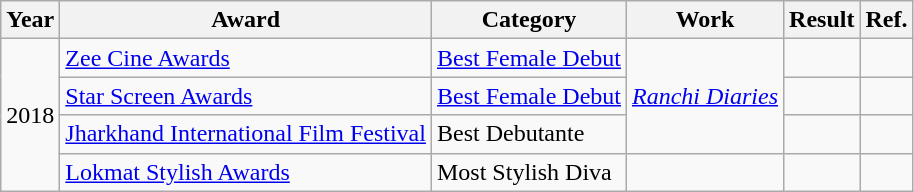<table class=wikitable>
<tr>
<th>Year</th>
<th>Award</th>
<th>Category</th>
<th>Work</th>
<th>Result</th>
<th>Ref.</th>
</tr>
<tr>
<td rowspan="4">2018</td>
<td><a href='#'>Zee Cine Awards</a></td>
<td><a href='#'>Best Female Debut</a></td>
<td rowspan="3"><em><a href='#'>Ranchi Diaries</a></em></td>
<td></td>
<td></td>
</tr>
<tr>
<td><a href='#'>Star Screen Awards</a></td>
<td><a href='#'>Best Female Debut</a></td>
<td></td>
<td></td>
</tr>
<tr>
<td><a href='#'>Jharkhand International Film Festival</a></td>
<td>Best Debutante</td>
<td></td>
<td></td>
</tr>
<tr>
<td><a href='#'>Lokmat Stylish Awards</a></td>
<td>Most Stylish Diva</td>
<td></td>
<td></td>
<td></td>
</tr>
</table>
